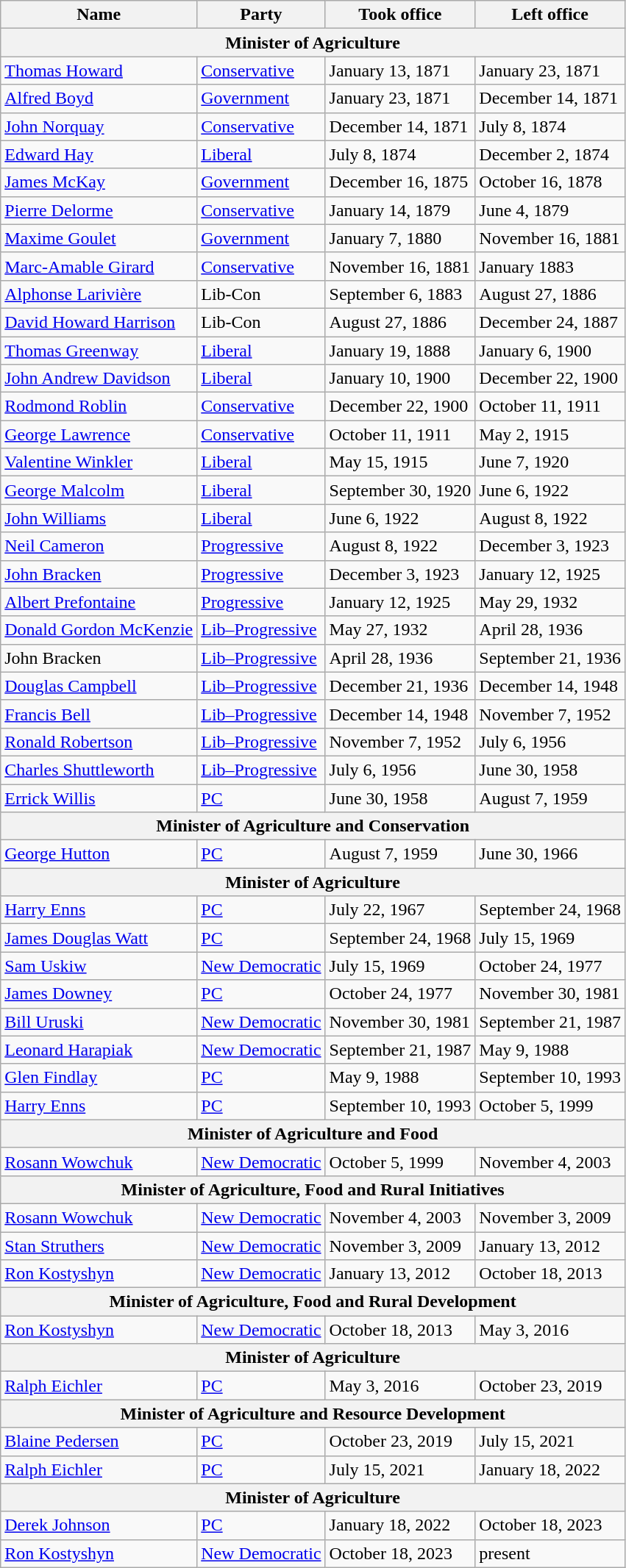<table class="wikitable">
<tr>
<th><strong>Name</strong></th>
<th><strong>Party</strong></th>
<th><strong>Took office</strong></th>
<th><strong>Left office</strong></th>
</tr>
<tr>
<th colspan="4">Minister of Agriculture</th>
</tr>
<tr>
<td><a href='#'>Thomas Howard</a></td>
<td><a href='#'>Conservative</a></td>
<td>January 13, 1871</td>
<td>January 23, 1871</td>
</tr>
<tr>
<td><a href='#'>Alfred Boyd</a></td>
<td><a href='#'>Government</a></td>
<td>January 23, 1871</td>
<td>December 14, 1871</td>
</tr>
<tr>
<td><a href='#'>John Norquay</a></td>
<td><a href='#'>Conservative</a></td>
<td>December 14, 1871</td>
<td>July 8, 1874</td>
</tr>
<tr>
<td><a href='#'>Edward Hay</a></td>
<td><a href='#'>Liberal</a></td>
<td>July 8, 1874</td>
<td>December 2, 1874</td>
</tr>
<tr>
<td><a href='#'>James McKay</a></td>
<td><a href='#'>Government</a></td>
<td>December 16, 1875</td>
<td>October 16, 1878</td>
</tr>
<tr>
<td><a href='#'>Pierre Delorme</a></td>
<td><a href='#'>Conservative</a></td>
<td>January 14, 1879</td>
<td>June 4, 1879</td>
</tr>
<tr>
<td><a href='#'>Maxime Goulet</a></td>
<td><a href='#'>Government</a></td>
<td>January 7, 1880</td>
<td>November 16, 1881</td>
</tr>
<tr>
<td><a href='#'>Marc-Amable Girard</a></td>
<td><a href='#'>Conservative</a></td>
<td>November 16, 1881</td>
<td>January 1883</td>
</tr>
<tr>
<td><a href='#'>Alphonse Larivière</a></td>
<td>Lib-Con</td>
<td>September 6, 1883</td>
<td>August 27, 1886</td>
</tr>
<tr>
<td><a href='#'>David Howard Harrison</a></td>
<td>Lib-Con</td>
<td>August 27, 1886</td>
<td>December 24, 1887</td>
</tr>
<tr>
<td><a href='#'>Thomas Greenway</a></td>
<td><a href='#'>Liberal</a></td>
<td>January 19, 1888</td>
<td>January 6, 1900</td>
</tr>
<tr>
<td><a href='#'>John Andrew Davidson</a></td>
<td><a href='#'>Liberal</a></td>
<td>January 10, 1900</td>
<td>December 22, 1900</td>
</tr>
<tr>
<td><a href='#'>Rodmond Roblin</a></td>
<td><a href='#'>Conservative</a></td>
<td>December 22, 1900</td>
<td>October 11, 1911</td>
</tr>
<tr>
<td><a href='#'>George Lawrence</a></td>
<td><a href='#'>Conservative</a></td>
<td>October 11, 1911</td>
<td>May 2, 1915</td>
</tr>
<tr>
<td><a href='#'>Valentine Winkler</a></td>
<td><a href='#'>Liberal</a></td>
<td>May 15, 1915</td>
<td>June 7, 1920</td>
</tr>
<tr>
<td><a href='#'>George Malcolm</a></td>
<td><a href='#'>Liberal</a></td>
<td>September 30, 1920</td>
<td>June 6, 1922</td>
</tr>
<tr>
<td><a href='#'>John Williams</a></td>
<td><a href='#'>Liberal</a></td>
<td>June 6, 1922</td>
<td>August 8, 1922</td>
</tr>
<tr>
<td><a href='#'>Neil Cameron</a></td>
<td><a href='#'>Progressive</a></td>
<td>August 8, 1922</td>
<td>December 3, 1923</td>
</tr>
<tr>
<td><a href='#'>John Bracken</a></td>
<td><a href='#'>Progressive</a></td>
<td>December 3, 1923</td>
<td>January 12, 1925</td>
</tr>
<tr>
<td><a href='#'>Albert Prefontaine</a></td>
<td><a href='#'>Progressive</a></td>
<td>January 12, 1925</td>
<td>May 29, 1932</td>
</tr>
<tr>
<td><a href='#'>Donald Gordon McKenzie</a></td>
<td><a href='#'>Lib–Progressive</a></td>
<td>May 27, 1932</td>
<td>April 28, 1936</td>
</tr>
<tr>
<td>John Bracken</td>
<td><a href='#'>Lib–Progressive</a></td>
<td>April 28, 1936</td>
<td>September 21, 1936</td>
</tr>
<tr>
<td><a href='#'>Douglas Campbell</a></td>
<td><a href='#'>Lib–Progressive</a></td>
<td>December 21, 1936</td>
<td>December 14, 1948</td>
</tr>
<tr>
<td><a href='#'>Francis Bell</a></td>
<td><a href='#'>Lib–Progressive</a></td>
<td>December 14, 1948</td>
<td>November 7, 1952</td>
</tr>
<tr>
<td><a href='#'>Ronald Robertson</a></td>
<td><a href='#'>Lib–Progressive</a></td>
<td>November 7, 1952</td>
<td>July 6, 1956</td>
</tr>
<tr>
<td><a href='#'>Charles Shuttleworth</a></td>
<td><a href='#'>Lib–Progressive</a></td>
<td>July 6, 1956</td>
<td>June 30, 1958</td>
</tr>
<tr>
<td><a href='#'>Errick Willis</a></td>
<td><a href='#'>PC</a></td>
<td>June 30, 1958</td>
<td>August 7, 1959</td>
</tr>
<tr>
<th colspan="4">Minister of Agriculture and Conservation</th>
</tr>
<tr>
<td><a href='#'>George Hutton</a></td>
<td><a href='#'>PC</a></td>
<td>August 7, 1959</td>
<td>June 30, 1966</td>
</tr>
<tr>
<th colspan="4">Minister of Agriculture</th>
</tr>
<tr>
<td><a href='#'>Harry Enns</a></td>
<td><a href='#'>PC</a></td>
<td>July 22, 1967</td>
<td>September 24, 1968</td>
</tr>
<tr>
<td><a href='#'>James Douglas Watt</a></td>
<td><a href='#'>PC</a></td>
<td>September 24, 1968</td>
<td>July 15, 1969</td>
</tr>
<tr>
<td><a href='#'>Sam Uskiw</a></td>
<td><a href='#'>New Democratic</a></td>
<td>July 15, 1969</td>
<td>October 24, 1977</td>
</tr>
<tr>
<td><a href='#'>James Downey</a></td>
<td><a href='#'>PC</a></td>
<td>October 24, 1977</td>
<td>November 30, 1981</td>
</tr>
<tr>
<td><a href='#'>Bill Uruski</a></td>
<td><a href='#'>New Democratic</a></td>
<td>November 30, 1981</td>
<td>September 21, 1987</td>
</tr>
<tr>
<td><a href='#'>Leonard Harapiak</a></td>
<td><a href='#'>New Democratic</a></td>
<td>September 21, 1987</td>
<td>May 9, 1988</td>
</tr>
<tr>
<td><a href='#'>Glen Findlay</a></td>
<td><a href='#'>PC</a></td>
<td>May 9, 1988</td>
<td>September 10, 1993</td>
</tr>
<tr>
<td><a href='#'>Harry Enns</a></td>
<td><a href='#'>PC</a></td>
<td>September 10, 1993</td>
<td>October 5, 1999</td>
</tr>
<tr>
<th colspan="4">Minister of Agriculture and Food</th>
</tr>
<tr>
<td><a href='#'>Rosann Wowchuk</a></td>
<td><a href='#'>New Democratic</a></td>
<td>October 5, 1999</td>
<td>November 4, 2003</td>
</tr>
<tr>
<th colspan="4">Minister of Agriculture, Food and Rural Initiatives</th>
</tr>
<tr>
<td><a href='#'>Rosann Wowchuk</a></td>
<td><a href='#'>New Democratic</a></td>
<td>November 4, 2003</td>
<td>November 3, 2009</td>
</tr>
<tr>
<td><a href='#'>Stan Struthers</a></td>
<td><a href='#'>New Democratic</a></td>
<td>November 3, 2009</td>
<td>January 13, 2012</td>
</tr>
<tr>
<td><a href='#'>Ron Kostyshyn</a></td>
<td><a href='#'>New Democratic</a></td>
<td>January 13, 2012</td>
<td>October 18, 2013</td>
</tr>
<tr>
<th colspan="4">Minister of Agriculture, Food and Rural Development</th>
</tr>
<tr>
<td><a href='#'>Ron Kostyshyn</a></td>
<td><a href='#'>New Democratic</a></td>
<td>October 18, 2013</td>
<td>May 3, 2016</td>
</tr>
<tr>
<th colspan="4">Minister of Agriculture</th>
</tr>
<tr>
<td><a href='#'>Ralph Eichler</a></td>
<td><a href='#'>PC</a></td>
<td>May 3, 2016</td>
<td>October 23, 2019</td>
</tr>
<tr>
<th colspan="4">Minister of Agriculture and Resource Development</th>
</tr>
<tr>
<td><a href='#'>Blaine Pedersen</a></td>
<td><a href='#'>PC</a></td>
<td>October 23, 2019</td>
<td>July 15, 2021</td>
</tr>
<tr>
<td><a href='#'>Ralph Eichler</a></td>
<td><a href='#'>PC</a></td>
<td>July 15, 2021</td>
<td>January 18, 2022</td>
</tr>
<tr>
<th colspan="4">Minister of Agriculture</th>
</tr>
<tr>
<td><a href='#'>Derek Johnson</a></td>
<td><a href='#'>PC</a></td>
<td>January 18, 2022</td>
<td>October 18, 2023</td>
</tr>
<tr>
<td><a href='#'>Ron Kostyshyn</a></td>
<td><a href='#'>New Democratic</a></td>
<td>October 18, 2023</td>
<td>present</td>
</tr>
</table>
